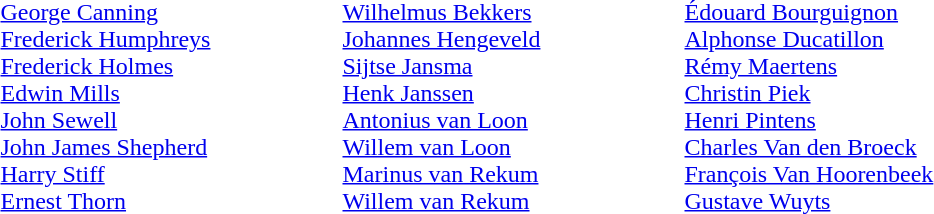<table>
<tr style="vertical-align:top">
<td style="width:14em"><br><a href='#'>George Canning</a><br><a href='#'>Frederick Humphreys</a><br><a href='#'>Frederick Holmes</a><br><a href='#'>Edwin Mills</a><br><a href='#'>John Sewell</a><br><a href='#'>John James Shepherd</a><br><a href='#'>Harry Stiff</a><br><a href='#'>Ernest Thorn</a></td>
<td style="width:14em"><br><a href='#'>Wilhelmus Bekkers</a><br><a href='#'>Johannes Hengeveld</a><br><a href='#'>Sijtse Jansma</a><br><a href='#'>Henk Janssen</a><br><a href='#'>Antonius van Loon</a><br><a href='#'>Willem van Loon</a><br><a href='#'>Marinus van Rekum</a><br><a href='#'>Willem van Rekum</a></td>
<td style="width:14em"><br><a href='#'>Édouard Bourguignon</a><br><a href='#'>Alphonse Ducatillon</a><br><a href='#'>Rémy Maertens</a><br><a href='#'>Christin Piek</a><br><a href='#'>Henri Pintens</a><br><a href='#'>Charles Van den Broeck</a><br><a href='#'>François Van Hoorenbeek</a><br><a href='#'>Gustave Wuyts</a></td>
</tr>
</table>
